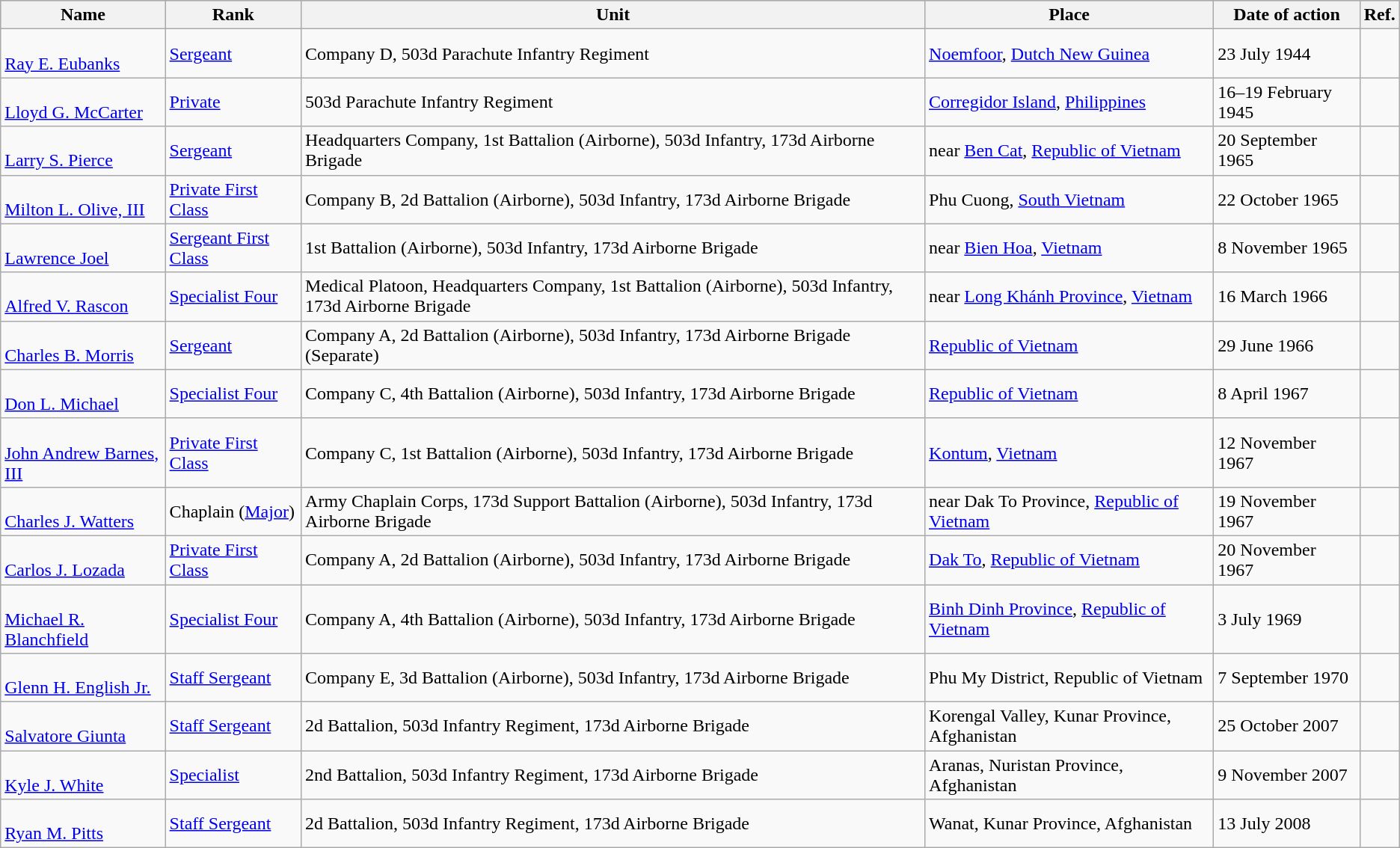<table class="wikitable" style="text-align:left">
<tr bgcolor="#CCCCCC">
<th>Name</th>
<th>Rank</th>
<th>Unit</th>
<th>Place</th>
<th>Date of action</th>
<th>Ref.</th>
</tr>
<tr>
<td><br><a href='#'>Ray E. Eubanks</a></td>
<td><a href='#'>Sergeant</a></td>
<td>Company D, 503d Parachute Infantry Regiment</td>
<td><a href='#'>Noemfoor</a>, <a href='#'>Dutch New Guinea</a></td>
<td>23 July 1944</td>
<td></td>
</tr>
<tr>
<td><br><a href='#'>Lloyd G. McCarter</a></td>
<td><a href='#'>Private</a></td>
<td>503d Parachute Infantry Regiment</td>
<td><a href='#'>Corregidor Island</a>, <a href='#'>Philippines</a></td>
<td>16–19 February 1945</td>
<td></td>
</tr>
<tr>
<td><br><a href='#'>Larry S. Pierce</a></td>
<td><a href='#'>Sergeant</a></td>
<td>Headquarters Company, 1st Battalion (Airborne), 503d Infantry, 173d Airborne Brigade</td>
<td>near <a href='#'>Ben Cat</a>, <a href='#'>Republic of Vietnam</a></td>
<td>20 September 1965</td>
<td></td>
</tr>
<tr>
<td><br><a href='#'>Milton L. Olive, III</a></td>
<td><a href='#'>Private First Class</a></td>
<td>Company B, 2d Battalion (Airborne), 503d Infantry, 173d Airborne Brigade</td>
<td>Phu Cuong, <a href='#'>South Vietnam</a></td>
<td>22 October 1965</td>
<td></td>
</tr>
<tr>
<td><br><a href='#'>Lawrence Joel</a></td>
<td><a href='#'>Sergeant First Class</a></td>
<td>1st Battalion (Airborne), 503d Infantry, 173d Airborne Brigade</td>
<td>near <a href='#'>Bien Hoa</a>, <a href='#'>Vietnam</a></td>
<td>8 November 1965</td>
<td></td>
</tr>
<tr>
<td><br><a href='#'>Alfred V. Rascon</a></td>
<td><a href='#'>Specialist Four</a></td>
<td>Medical Platoon, Headquarters Company, 1st Battalion (Airborne), 503d Infantry, 173d Airborne Brigade</td>
<td>near <a href='#'>Long Khánh Province</a>, <a href='#'>Vietnam</a></td>
<td>16 March 1966</td>
<td></td>
</tr>
<tr>
<td><br><a href='#'>Charles B. Morris</a></td>
<td><a href='#'>Sergeant</a></td>
<td>Company A, 2d Battalion (Airborne), 503d Infantry, 173d Airborne Brigade (Separate)</td>
<td><a href='#'>Republic of Vietnam</a></td>
<td>29 June 1966</td>
<td></td>
</tr>
<tr>
<td><br><a href='#'>Don L. Michael</a></td>
<td><a href='#'>Specialist Four</a></td>
<td>Company C, 4th Battalion (Airborne), 503d Infantry, 173d Airborne Brigade</td>
<td><a href='#'>Republic of Vietnam</a></td>
<td>8 April 1967</td>
<td></td>
</tr>
<tr>
<td><br><a href='#'>John Andrew Barnes, III</a></td>
<td><a href='#'>Private First Class</a></td>
<td>Company C, 1st Battalion (Airborne), 503d Infantry, 173d Airborne Brigade</td>
<td><a href='#'>Kontum</a>, <a href='#'>Vietnam</a></td>
<td>12 November 1967</td>
<td></td>
</tr>
<tr>
<td><br><a href='#'>Charles J. Watters</a></td>
<td>Chaplain (<a href='#'>Major</a>)</td>
<td>Army Chaplain Corps, 173d Support Battalion (Airborne), 503d Infantry, 173d Airborne Brigade</td>
<td>near Dak To Province, <a href='#'>Republic of Vietnam</a></td>
<td>19 November 1967</td>
<td></td>
</tr>
<tr>
<td><br><a href='#'>Carlos J. Lozada</a></td>
<td><a href='#'>Private First Class</a></td>
<td>Company A, 2d Battalion (Airborne), 503d Infantry, 173d Airborne Brigade</td>
<td><a href='#'>Dak To</a>, <a href='#'>Republic of Vietnam</a></td>
<td>20 November 1967</td>
<td></td>
</tr>
<tr>
<td><br><a href='#'>Michael R. Blanchfield</a></td>
<td><a href='#'>Specialist Four</a></td>
<td>Company A, 4th Battalion (Airborne), 503d Infantry, 173d Airborne Brigade</td>
<td><a href='#'>Binh Dinh Province</a>, <a href='#'>Republic of Vietnam</a></td>
<td>3 July 1969</td>
<td></td>
</tr>
<tr>
<td><br><a href='#'>Glenn H. English Jr.</a></td>
<td><a href='#'>Staff Sergeant</a></td>
<td>Company E, 3d Battalion (Airborne), 503d Infantry, 173d Airborne Brigade</td>
<td>Phu My District, Republic of Vietnam</td>
<td>7 September 1970</td>
<td></td>
</tr>
<tr>
<td><br><a href='#'>Salvatore Giunta</a></td>
<td><a href='#'>Staff Sergeant</a></td>
<td>2d Battalion, 503d Infantry Regiment, 173d Airborne Brigade</td>
<td>Korengal Valley, Kunar Province, Afghanistan</td>
<td>25 October 2007</td>
<td></td>
</tr>
<tr>
<td><br><a href='#'>Kyle J. White</a></td>
<td><a href='#'>Specialist</a></td>
<td>2nd Battalion, 503d Infantry Regiment, 173d Airborne Brigade</td>
<td>Aranas, Nuristan Province, Afghanistan</td>
<td>9 November 2007</td>
<td></td>
</tr>
<tr>
<td><br><a href='#'>Ryan M. Pitts</a></td>
<td><a href='#'>Staff Sergeant</a></td>
<td>2d Battalion, 503d Infantry Regiment, 173d Airborne Brigade</td>
<td>Wanat, Kunar Province, Afghanistan</td>
<td>13 July 2008</td>
<td></td>
</tr>
</table>
